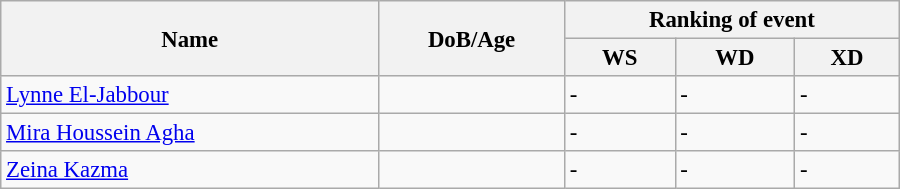<table class="wikitable" style="width:600px; font-size:95%;">
<tr>
<th rowspan="2" align="left">Name</th>
<th rowspan="2" align="left">DoB/Age</th>
<th colspan="3" align="center">Ranking of event</th>
</tr>
<tr>
<th align="center">WS</th>
<th>WD</th>
<th align="center">XD</th>
</tr>
<tr>
<td><a href='#'>Lynne El-Jabbour</a></td>
<td></td>
<td>-</td>
<td>-</td>
<td>-</td>
</tr>
<tr>
<td><a href='#'>Mira Houssein Agha</a></td>
<td></td>
<td>-</td>
<td>-</td>
<td>-</td>
</tr>
<tr>
<td><a href='#'>Zeina Kazma</a></td>
<td></td>
<td>-</td>
<td>-</td>
<td>-</td>
</tr>
</table>
